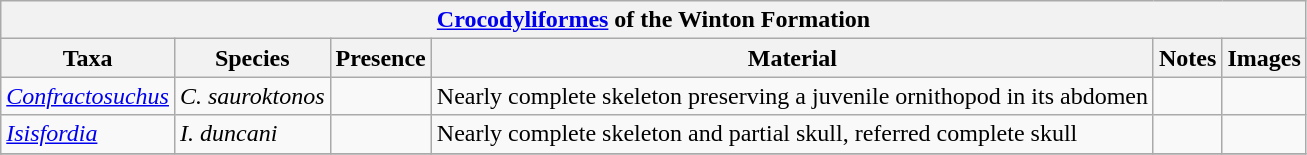<table class="wikitable" align="center">
<tr>
<th colspan="6" align="center"><strong><a href='#'>Crocodyliformes</a></strong> of the Winton Formation</th>
</tr>
<tr>
<th>Taxa</th>
<th>Species</th>
<th>Presence</th>
<th>Material</th>
<th>Notes</th>
<th>Images</th>
</tr>
<tr>
<td><em><a href='#'>Confractosuchus</a></em></td>
<td><em>C. sauroktonos</em></td>
<td></td>
<td>Nearly complete skeleton preserving a juvenile ornithopod in its abdomen</td>
<td></td>
<td></td>
</tr>
<tr>
<td><em><a href='#'>Isisfordia</a></em></td>
<td><em>I. duncani</em></td>
<td></td>
<td>Nearly complete skeleton and partial skull, referred complete skull</td>
<td></td>
<td></td>
</tr>
<tr>
</tr>
</table>
